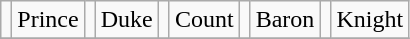<table class="wikitable">
<tr>
<td></td>
<td>Prince</td>
<td></td>
<td>Duke</td>
<td></td>
<td>Count</td>
<td></td>
<td>Baron</td>
<td></td>
<td>Knight</td>
</tr>
<tr>
</tr>
</table>
